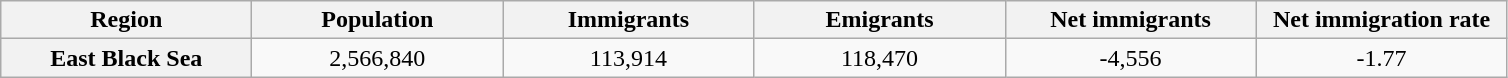<table class="wikitable">
<tr>
<th style="width:120pt;">Region</th>
<th style="width:120pt;">Population</th>
<th style="width:120pt;">Immigrants</th>
<th style="width:120pt;">Emigrants</th>
<th style="width:120pt;">Net immigrants</th>
<th style="width:120pt;">Net immigration rate</th>
</tr>
<tr>
<th style="width:120pt;">East Black Sea</th>
<td style="text-align:center;">2,566,840</td>
<td style="text-align:center;">113,914</td>
<td style="text-align:center;">118,470</td>
<td style="text-align:center;">-4,556</td>
<td style="text-align:center;">-1.77</td>
</tr>
</table>
